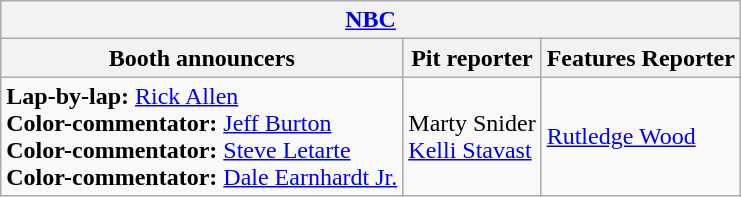<table class="wikitable">
<tr>
<th colspan="3"><a href='#'>NBC</a></th>
</tr>
<tr>
<th>Booth announcers</th>
<th>Pit reporter</th>
<th>Features Reporter</th>
</tr>
<tr>
<td><strong>Lap-by-lap:</strong> <a href='#'>Rick Allen</a><br><strong>Color-commentator:</strong> <a href='#'>Jeff Burton</a><br><strong>Color-commentator:</strong> <a href='#'>Steve Letarte</a><br><strong>Color-commentator:</strong> <a href='#'>Dale Earnhardt Jr.</a></td>
<td>Marty Snider<br><a href='#'>Kelli Stavast</a></td>
<td><a href='#'>Rutledge Wood</a></td>
</tr>
</table>
